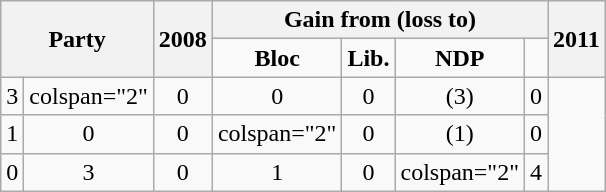<table class="wikitable" style="text-align:center" align="center">
<tr>
<th rowspan="2" colspan="2">Party</th>
<th rowspan="2">2008</th>
<th colspan="6">Gain from (loss to)</th>
<th rowspan="2">2011</th>
</tr>
<tr>
<td><strong>Bloc</strong></td>
<td><strong>Lib.</strong></td>
<td><strong>NDP</strong></td>
</tr>
<tr>
<td>3</td>
<td>colspan="2" </td>
<td>0</td>
<td>0</td>
<td>0</td>
<td>(3)</td>
<td>0</td>
</tr>
<tr>
<td>1</td>
<td>0</td>
<td>0</td>
<td>colspan="2" </td>
<td>0</td>
<td>(1)</td>
<td>0</td>
</tr>
<tr>
<td>0</td>
<td>3</td>
<td>0</td>
<td>1</td>
<td>0</td>
<td>colspan="2" </td>
<td>4</td>
</tr>
</table>
